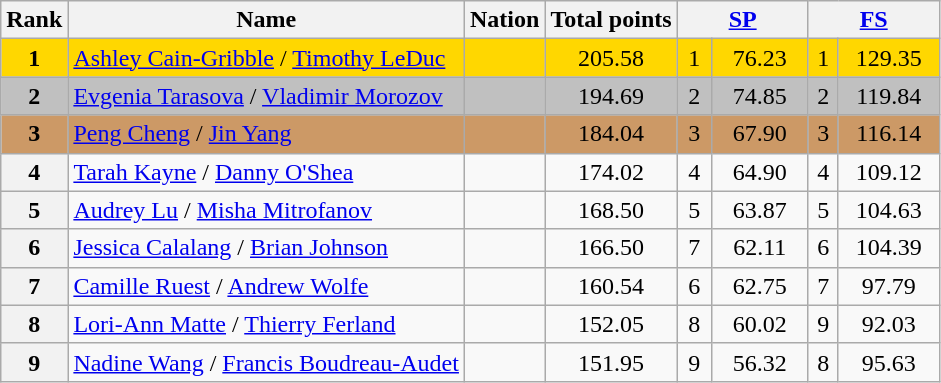<table class="wikitable sortable">
<tr>
<th>Rank</th>
<th>Name</th>
<th>Nation</th>
<th>Total points</th>
<th colspan="2" width="80px"><a href='#'>SP</a></th>
<th colspan="2" width="80px"><a href='#'>FS</a></th>
</tr>
<tr bgcolor="gold">
<td align="center"><strong>1</strong></td>
<td><a href='#'>Ashley Cain-Gribble</a> / <a href='#'>Timothy LeDuc</a></td>
<td></td>
<td align="center">205.58</td>
<td align="center">1</td>
<td align="center">76.23</td>
<td align="center">1</td>
<td align="center">129.35</td>
</tr>
<tr bgcolor="silver">
<td align="center"><strong>2</strong></td>
<td><a href='#'>Evgenia Tarasova</a> / <a href='#'>Vladimir Morozov</a></td>
<td></td>
<td align="center">194.69</td>
<td align="center">2</td>
<td align="center">74.85</td>
<td align="center">2</td>
<td align="center">119.84</td>
</tr>
<tr bgcolor="cc9966">
<td align="center"><strong>3</strong></td>
<td><a href='#'>Peng Cheng</a> / <a href='#'>Jin Yang</a></td>
<td></td>
<td align="center">184.04</td>
<td align="center">3</td>
<td align="center">67.90</td>
<td align="center">3</td>
<td align="center">116.14</td>
</tr>
<tr>
<th>4</th>
<td><a href='#'>Tarah Kayne</a> / <a href='#'>Danny O'Shea</a></td>
<td></td>
<td align="center">174.02</td>
<td align="center">4</td>
<td align="center">64.90</td>
<td align="center">4</td>
<td align="center">109.12</td>
</tr>
<tr>
<th>5</th>
<td><a href='#'>Audrey Lu</a> / <a href='#'>Misha Mitrofanov</a></td>
<td></td>
<td align="center">168.50</td>
<td align="center">5</td>
<td align="center">63.87</td>
<td align="center">5</td>
<td align="center">104.63</td>
</tr>
<tr>
<th>6</th>
<td><a href='#'>Jessica Calalang</a> / <a href='#'>Brian Johnson</a></td>
<td></td>
<td align="center">166.50</td>
<td align="center">7</td>
<td align="center">62.11</td>
<td align="center">6</td>
<td align="center">104.39</td>
</tr>
<tr>
<th>7</th>
<td><a href='#'>Camille Ruest</a> / <a href='#'>Andrew Wolfe</a></td>
<td></td>
<td align="center">160.54</td>
<td align="center">6</td>
<td align="center">62.75</td>
<td align="center">7</td>
<td align="center">97.79</td>
</tr>
<tr>
<th>8</th>
<td><a href='#'>Lori-Ann Matte</a> / <a href='#'>Thierry Ferland</a></td>
<td></td>
<td align="center">152.05</td>
<td align="center">8</td>
<td align="center">60.02</td>
<td align="center">9</td>
<td align="center">92.03</td>
</tr>
<tr>
<th>9</th>
<td><a href='#'>Nadine Wang</a> / <a href='#'>Francis Boudreau-Audet</a></td>
<td></td>
<td align="center">151.95</td>
<td align="center">9</td>
<td align="center">56.32</td>
<td align="center">8</td>
<td align="center">95.63</td>
</tr>
</table>
